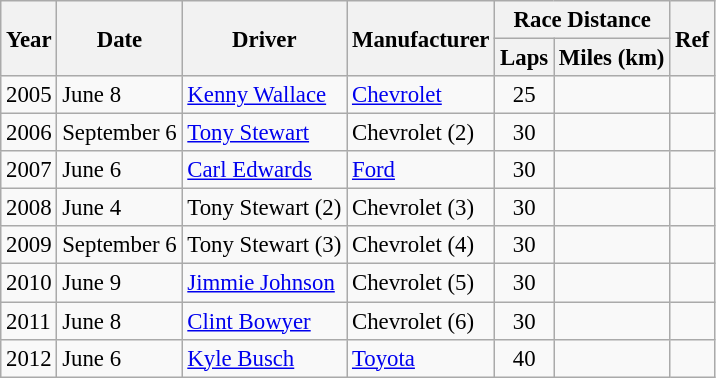<table class="wikitable" style="font-size: 95%;">
<tr>
<th rowspan="2">Year</th>
<th rowspan="2">Date</th>
<th rowspan="2">Driver</th>
<th rowspan="2">Manufacturer</th>
<th colspan="2">Race Distance</th>
<th rowspan="2">Ref</th>
</tr>
<tr>
<th>Laps</th>
<th>Miles (km)</th>
</tr>
<tr>
<td>2005</td>
<td>June 8</td>
<td><a href='#'>Kenny Wallace</a></td>
<td><a href='#'>Chevrolet</a></td>
<td style="text-align:center;">25</td>
<td style="text-align:center;"></td>
<td style="text-align:center;"></td>
</tr>
<tr>
<td>2006</td>
<td>September 6</td>
<td><a href='#'>Tony Stewart</a></td>
<td>Chevrolet (2)</td>
<td style="text-align:center;">30</td>
<td style="text-align:center;"></td>
<td style="text-align:center;"></td>
</tr>
<tr>
<td>2007</td>
<td>June 6</td>
<td><a href='#'>Carl Edwards</a></td>
<td><a href='#'>Ford</a></td>
<td style="text-align:center;">30</td>
<td style="text-align:center;"></td>
<td style="text-align:center;"></td>
</tr>
<tr>
<td>2008</td>
<td>June 4</td>
<td>Tony Stewart (2)</td>
<td>Chevrolet (3)</td>
<td style="text-align:center;">30</td>
<td style="text-align:center;"></td>
<td style="text-align:center;"></td>
</tr>
<tr>
<td>2009</td>
<td>September 6</td>
<td>Tony Stewart (3)</td>
<td>Chevrolet (4)</td>
<td style="text-align:center;">30</td>
<td style="text-align:center;"></td>
<td style="text-align:center;"></td>
</tr>
<tr>
<td>2010</td>
<td>June 9</td>
<td><a href='#'>Jimmie Johnson</a></td>
<td>Chevrolet (5)</td>
<td style="text-align:center;">30</td>
<td style="text-align:center;"></td>
<td style="text-align:center;"></td>
</tr>
<tr>
<td>2011</td>
<td>June 8</td>
<td><a href='#'>Clint Bowyer</a></td>
<td>Chevrolet (6)</td>
<td style="text-align:center;">30</td>
<td style="text-align:center;"></td>
<td style="text-align:center;"></td>
</tr>
<tr>
<td>2012</td>
<td>June 6</td>
<td><a href='#'>Kyle Busch</a></td>
<td><a href='#'>Toyota</a></td>
<td style="text-align:center;">40</td>
<td style="text-align:center;"></td>
<td style="text-align:center;"></td>
</tr>
</table>
